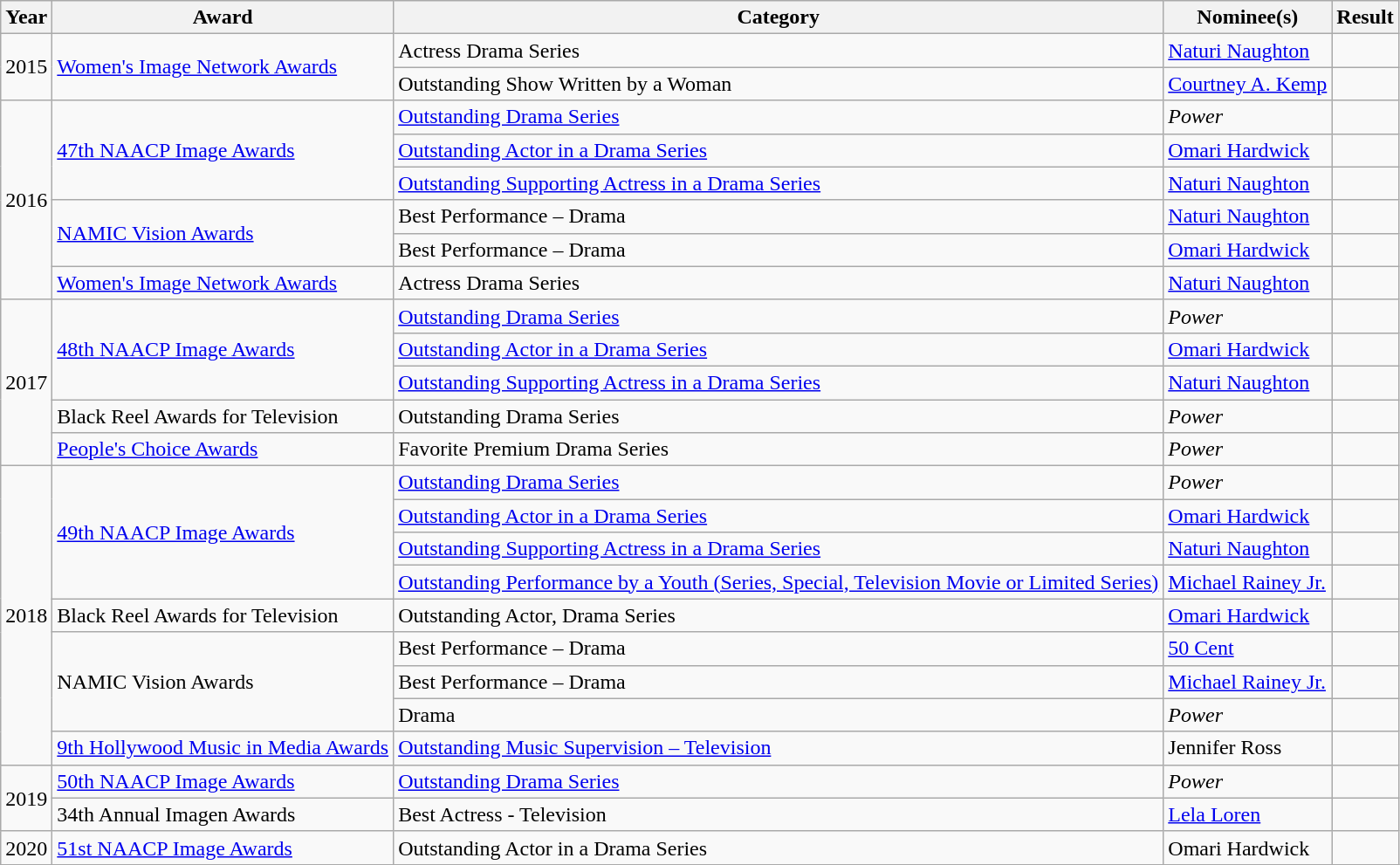<table class="wikitable sortable plainrowheaders">
<tr>
<th>Year</th>
<th>Award</th>
<th>Category</th>
<th>Nominee(s)</th>
<th>Result</th>
</tr>
<tr>
<td rowspan=2 style="text-align:center;">2015</td>
<td rowspan=2><a href='#'>Women's Image Network Awards</a></td>
<td>Actress Drama Series</td>
<td><a href='#'>Naturi Naughton</a></td>
<td></td>
</tr>
<tr>
<td>Outstanding Show Written by a Woman</td>
<td><a href='#'>Courtney A. Kemp</a></td>
<td></td>
</tr>
<tr>
<td rowspan=6 style="text-align:center;">2016</td>
<td rowspan=3><a href='#'>47th NAACP Image Awards</a></td>
<td><a href='#'>Outstanding Drama Series</a></td>
<td><em>Power</em></td>
<td></td>
</tr>
<tr>
<td><a href='#'>Outstanding Actor in a Drama Series</a></td>
<td><a href='#'>Omari Hardwick</a></td>
<td></td>
</tr>
<tr>
<td><a href='#'>Outstanding Supporting Actress in a Drama Series</a></td>
<td><a href='#'>Naturi Naughton</a></td>
<td></td>
</tr>
<tr>
<td rowspan=2><a href='#'>NAMIC Vision Awards</a></td>
<td>Best Performance – Drama</td>
<td><a href='#'>Naturi Naughton</a></td>
<td></td>
</tr>
<tr>
<td>Best Performance – Drama</td>
<td><a href='#'>Omari Hardwick</a></td>
<td></td>
</tr>
<tr>
<td rowspan=1><a href='#'>Women's Image Network Awards</a></td>
<td>Actress Drama Series</td>
<td><a href='#'>Naturi Naughton</a></td>
<td></td>
</tr>
<tr>
<td rowspan=5 style="text-align:center;">2017</td>
<td rowspan=3><a href='#'>48th NAACP Image Awards</a></td>
<td><a href='#'>Outstanding Drama Series</a></td>
<td><em>Power</em></td>
<td></td>
</tr>
<tr>
<td><a href='#'>Outstanding Actor in a Drama Series</a></td>
<td><a href='#'>Omari Hardwick</a></td>
<td></td>
</tr>
<tr>
<td><a href='#'>Outstanding Supporting Actress in a Drama Series</a></td>
<td><a href='#'>Naturi Naughton</a></td>
<td></td>
</tr>
<tr>
<td rowspan=1>Black Reel Awards for Television</td>
<td>Outstanding Drama Series</td>
<td><em>Power</em></td>
<td></td>
</tr>
<tr>
<td rowspan=1><a href='#'>People's Choice Awards</a></td>
<td>Favorite Premium Drama Series</td>
<td><em>Power</em></td>
<td></td>
</tr>
<tr>
<td rowspan=9 style="text-align:center;">2018</td>
<td rowspan=4><a href='#'>49th NAACP Image Awards</a></td>
<td><a href='#'>Outstanding Drama Series</a></td>
<td><em>Power</em></td>
<td></td>
</tr>
<tr>
<td><a href='#'>Outstanding Actor in a Drama Series</a></td>
<td><a href='#'>Omari Hardwick</a></td>
<td></td>
</tr>
<tr>
<td><a href='#'>Outstanding Supporting Actress in a Drama Series</a></td>
<td><a href='#'>Naturi Naughton</a></td>
<td></td>
</tr>
<tr>
<td><a href='#'>Outstanding Performance by a Youth (Series, Special, Television Movie or Limited Series)</a></td>
<td><a href='#'>Michael Rainey Jr.</a></td>
<td></td>
</tr>
<tr>
<td rowspan=1>Black Reel Awards for Television</td>
<td>Outstanding Actor, Drama Series</td>
<td><a href='#'>Omari Hardwick</a></td>
<td></td>
</tr>
<tr>
<td rowspan=3>NAMIC Vision Awards</td>
<td>Best Performance – Drama</td>
<td><a href='#'>50 Cent</a></td>
<td></td>
</tr>
<tr>
<td>Best Performance – Drama</td>
<td><a href='#'>Michael Rainey Jr.</a></td>
<td></td>
</tr>
<tr>
<td>Drama</td>
<td><em>Power</em></td>
<td></td>
</tr>
<tr>
<td rowspan=1><a href='#'>9th Hollywood Music in Media Awards</a></td>
<td><a href='#'>Outstanding Music Supervision – Television</a></td>
<td>Jennifer Ross</td>
<td></td>
</tr>
<tr>
<td rowspan=2 style="text-align:center;">2019</td>
<td rowspan=1><a href='#'>50th NAACP Image Awards</a></td>
<td><a href='#'>Outstanding Drama Series</a></td>
<td><em>Power</em></td>
<td></td>
</tr>
<tr>
<td rowspan=1>34th Annual Imagen Awards</td>
<td>Best Actress - Television</td>
<td><a href='#'>Lela Loren</a></td>
<td></td>
</tr>
<tr>
<td rowspan=2 style="text-align:center;">2020</td>
<td><a href='#'>51st NAACP Image Awards</a></td>
<td>Outstanding Actor in a Drama Series</td>
<td>Omari Hardwick</td>
<td></td>
</tr>
<tr>
</tr>
</table>
